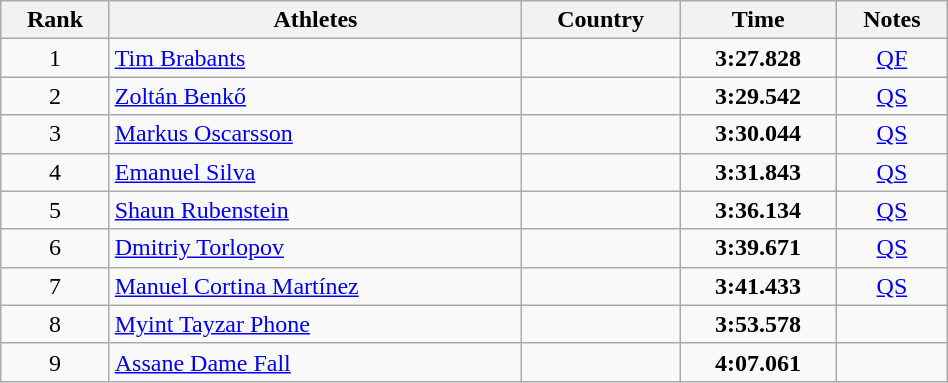<table class="wikitable sortable" width=50% style="text-align:center">
<tr>
<th>Rank</th>
<th>Athletes</th>
<th>Country</th>
<th>Time</th>
<th>Notes</th>
</tr>
<tr>
<td>1</td>
<td align=left><a href='#'>Tim Brabants</a></td>
<td align=left></td>
<td><strong>3:27.828 </strong></td>
<td><a href='#'>QF</a></td>
</tr>
<tr>
<td>2</td>
<td align=left><a href='#'>Zoltán Benkő</a></td>
<td align=left></td>
<td><strong>3:29.542 </strong></td>
<td><a href='#'>QS</a></td>
</tr>
<tr>
<td>3</td>
<td align=left><a href='#'>Markus Oscarsson</a></td>
<td align=left></td>
<td><strong>3:30.044 </strong></td>
<td><a href='#'>QS</a></td>
</tr>
<tr>
<td>4</td>
<td align=left><a href='#'>Emanuel Silva</a></td>
<td align=left></td>
<td><strong>3:31.843 </strong></td>
<td><a href='#'>QS</a></td>
</tr>
<tr>
<td>5</td>
<td align=left><a href='#'>Shaun Rubenstein</a></td>
<td align=left></td>
<td><strong>3:36.134 </strong></td>
<td><a href='#'>QS</a></td>
</tr>
<tr>
<td>6</td>
<td align=left><a href='#'>Dmitriy Torlopov</a></td>
<td align=left></td>
<td><strong>3:39.671 </strong></td>
<td><a href='#'>QS</a></td>
</tr>
<tr>
<td>7</td>
<td align=left><a href='#'>Manuel Cortina Martínez</a></td>
<td align=left></td>
<td><strong>3:41.433</strong></td>
<td><a href='#'>QS</a></td>
</tr>
<tr>
<td>8</td>
<td align=left><a href='#'>Myint Tayzar Phone</a></td>
<td align=left></td>
<td><strong>3:53.578 </strong></td>
<td></td>
</tr>
<tr>
<td>9</td>
<td align=left><a href='#'>Assane Dame Fall</a></td>
<td align=left></td>
<td><strong>4:07.061 </strong></td>
<td></td>
</tr>
</table>
